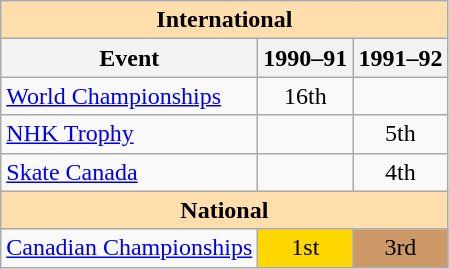<table class="wikitable" style="text-align:center">
<tr>
<th style="background-color: #ffdead; " colspan=3 align=center>International</th>
</tr>
<tr>
<th>Event</th>
<th>1990–91</th>
<th>1991–92</th>
</tr>
<tr>
<td align=left><a href='#'>World Championships</a></td>
<td>16th</td>
<td></td>
</tr>
<tr>
<td align=left><a href='#'>NHK Trophy</a></td>
<td></td>
<td>5th</td>
</tr>
<tr>
<td align=left><a href='#'>Skate Canada</a></td>
<td></td>
<td>4th</td>
</tr>
<tr>
<th style="background-color: #ffdead; " colspan=3 align=center>National</th>
</tr>
<tr>
<td align=left><a href='#'>Canadian Championships</a></td>
<td bgcolor=gold>1st</td>
<td bgcolor=cc9966>3rd</td>
</tr>
</table>
